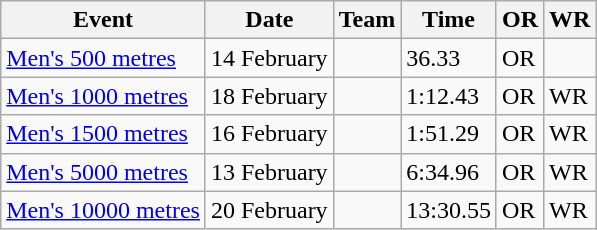<table class="wikitable" style="text-align">
<tr>
<th>Event</th>
<th>Date</th>
<th>Team</th>
<th>Time</th>
<th>OR</th>
<th>WR</th>
</tr>
<tr>
<td><a href='#'>Men's 500 metres</a></td>
<td>14 February</td>
<td></td>
<td>36.33</td>
<td>OR</td>
<td></td>
</tr>
<tr>
<td><a href='#'>Men's 1000 metres</a></td>
<td>18 February</td>
<td></td>
<td>1:12.43</td>
<td>OR</td>
<td>WR</td>
</tr>
<tr>
<td><a href='#'>Men's 1500 metres</a></td>
<td>16 February</td>
<td></td>
<td>1:51.29</td>
<td>OR</td>
<td>WR</td>
</tr>
<tr>
<td><a href='#'>Men's 5000 metres</a></td>
<td>13 February</td>
<td></td>
<td>6:34.96</td>
<td>OR</td>
<td>WR</td>
</tr>
<tr>
<td><a href='#'>Men's 10000 metres</a></td>
<td>20 February</td>
<td></td>
<td>13:30.55</td>
<td>OR</td>
<td>WR</td>
</tr>
</table>
